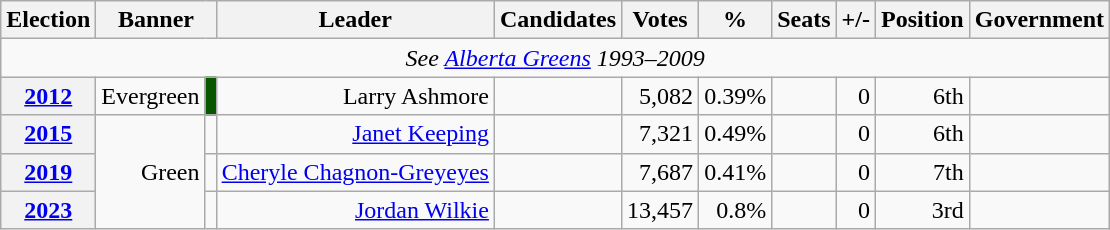<table class="wikitable" style="text-align: right;">
<tr>
<th>Election</th>
<th colspan=2>Banner</th>
<th>Leader</th>
<th>Candidates</th>
<th>Votes</th>
<th>%</th>
<th>Seats</th>
<th>+/-</th>
<th>Position</th>
<th>Government</th>
</tr>
<tr>
<td colspan=11 align=center><em>See <a href='#'>Alberta Greens</a> 1993–2009</em></td>
</tr>
<tr>
<th><a href='#'>2012</a></th>
<td>Evergreen</td>
<td style=background-color:#065700></td>
<td>Larry Ashmore</td>
<td></td>
<td>5,082</td>
<td>0.39%</td>
<td></td>
<td> 0</td>
<td> 6th</td>
<td></td>
</tr>
<tr>
<th><a href='#'>2015</a></th>
<td rowspan="3">Green</td>
<td></td>
<td><a href='#'>Janet Keeping</a></td>
<td></td>
<td>7,321</td>
<td>0.49%</td>
<td></td>
<td> 0</td>
<td> 6th</td>
<td></td>
</tr>
<tr>
<th><a href='#'>2019</a></th>
<td></td>
<td><a href='#'>Cheryle Chagnon-Greyeyes</a></td>
<td></td>
<td>7,687</td>
<td>0.41%</td>
<td></td>
<td> 0</td>
<td> 7th</td>
<td></td>
</tr>
<tr>
<th><a href='#'>2023</a></th>
<td></td>
<td><a href='#'>Jordan Wilkie</a></td>
<td></td>
<td>13,457</td>
<td>0.8%</td>
<td></td>
<td> 0</td>
<td> 3rd</td>
<td></td>
</tr>
</table>
